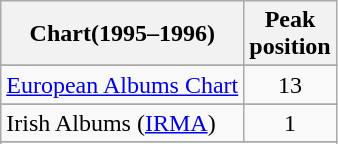<table class="wikitable sortable">
<tr>
<th align="left">Chart(1995–1996)</th>
<th align="left">Peak<br>position</th>
</tr>
<tr>
</tr>
<tr>
</tr>
<tr>
</tr>
<tr>
</tr>
<tr>
<td align="left"><a href='#'>European Albums Chart</a></td>
<td style="text-align:center;">13</td>
</tr>
<tr>
</tr>
<tr>
</tr>
<tr>
<td align="left">Irish Albums (<a href='#'>IRMA</a>)</td>
<td style="text-align:center;">1</td>
</tr>
<tr>
</tr>
<tr>
</tr>
<tr>
</tr>
<tr>
</tr>
</table>
